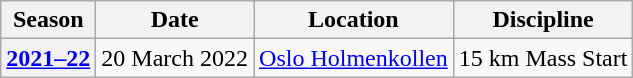<table class="wikitable sortable">
<tr>
<th scope="col">Season</th>
<th scope="col">Date</th>
<th scope="col">Location</th>
<th scope="col">Discipline</th>
</tr>
<tr>
<th scope="row"><a href='#'>2021–22</a></th>
<td>20 March 2022</td>
<td> <a href='#'>Oslo Holmenkollen</a></td>
<td>15 km Mass Start</td>
</tr>
</table>
